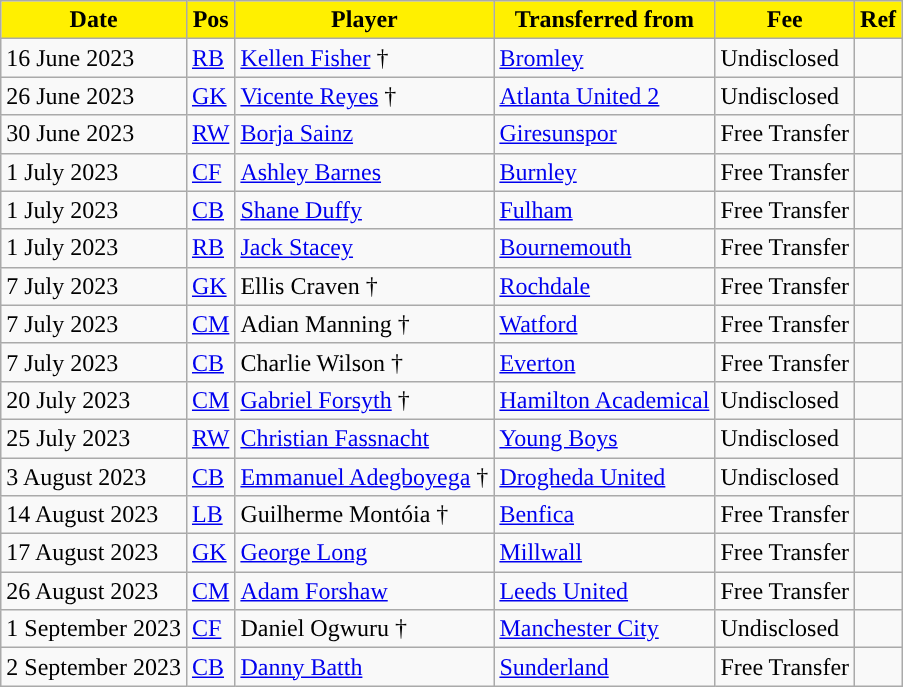<table class="wikitable plainrowheaders sortable">
<tr>
<th style="background:#fff000;color:#000000;">Date</th>
<th style="background:#fff000;color:#000000;">Pos</th>
<th style="background:#fff000;color:#000000;">Player</th>
<th style="background:#fff000;color:#000000;">Transferred from</th>
<th style="background:#fff000;color:#000000;">Fee</th>
<th style="background:#fff000;color:#000000;">Ref</th>
</tr>
<tr>
<td>16 June 2023</td>
<td><a href='#'>RB</a></td>
<td> <a href='#'>Kellen Fisher</a> †</td>
<td> <a href='#'>Bromley</a></td>
<td>Undisclosed</td>
<td></td>
</tr>
<tr>
<td>26 June 2023</td>
<td><a href='#'>GK</a></td>
<td> <a href='#'>Vicente Reyes</a> †</td>
<td> <a href='#'>Atlanta United 2</a></td>
<td>Undisclosed</td>
<td></td>
</tr>
<tr>
<td>30 June 2023</td>
<td><a href='#'>RW</a></td>
<td> <a href='#'>Borja Sainz</a></td>
<td> <a href='#'>Giresunspor</a></td>
<td>Free Transfer</td>
<td></td>
</tr>
<tr>
<td>1 July 2023</td>
<td><a href='#'>CF</a></td>
<td> <a href='#'>Ashley Barnes</a></td>
<td> <a href='#'>Burnley</a></td>
<td>Free Transfer</td>
<td></td>
</tr>
<tr>
<td>1 July 2023</td>
<td><a href='#'>CB</a></td>
<td> <a href='#'>Shane Duffy</a></td>
<td> <a href='#'>Fulham</a></td>
<td>Free Transfer</td>
<td></td>
</tr>
<tr>
<td>1 July 2023</td>
<td><a href='#'>RB</a></td>
<td> <a href='#'>Jack Stacey</a></td>
<td> <a href='#'>Bournemouth</a></td>
<td>Free Transfer</td>
<td></td>
</tr>
<tr>
<td>7 July 2023</td>
<td><a href='#'>GK</a></td>
<td> Ellis Craven †</td>
<td> <a href='#'>Rochdale</a></td>
<td>Free Transfer</td>
<td></td>
</tr>
<tr>
<td>7 July 2023</td>
<td><a href='#'>CM</a></td>
<td> Adian Manning †</td>
<td> <a href='#'>Watford</a></td>
<td>Free Transfer</td>
<td></td>
</tr>
<tr>
<td>7 July 2023</td>
<td><a href='#'>CB</a></td>
<td> Charlie Wilson †</td>
<td> <a href='#'>Everton</a></td>
<td>Free Transfer</td>
<td></td>
</tr>
<tr>
<td>20 July 2023</td>
<td><a href='#'>CM</a></td>
<td> <a href='#'>Gabriel Forsyth</a> †</td>
<td> <a href='#'>Hamilton Academical</a></td>
<td>Undisclosed</td>
<td></td>
</tr>
<tr>
<td>25 July 2023</td>
<td><a href='#'>RW</a></td>
<td> <a href='#'>Christian Fassnacht</a></td>
<td> <a href='#'>Young Boys</a></td>
<td>Undisclosed</td>
<td></td>
</tr>
<tr>
<td>3 August 2023</td>
<td><a href='#'>CB</a></td>
<td> <a href='#'>Emmanuel Adegboyega</a> †</td>
<td> <a href='#'>Drogheda United</a></td>
<td>Undisclosed</td>
<td></td>
</tr>
<tr>
<td>14 August 2023</td>
<td><a href='#'>LB</a></td>
<td> Guilherme Montóia †</td>
<td> <a href='#'>Benfica</a></td>
<td>Free Transfer</td>
<td></td>
</tr>
<tr>
<td>17 August 2023</td>
<td><a href='#'>GK</a></td>
<td> <a href='#'>George Long</a></td>
<td> <a href='#'>Millwall</a></td>
<td>Free Transfer</td>
<td></td>
</tr>
<tr>
<td>26 August 2023</td>
<td><a href='#'>CM</a></td>
<td> <a href='#'>Adam Forshaw</a></td>
<td> <a href='#'>Leeds United</a></td>
<td>Free Transfer</td>
<td></td>
</tr>
<tr>
<td>1 September 2023</td>
<td><a href='#'>CF</a></td>
<td> Daniel Ogwuru †</td>
<td> <a href='#'>Manchester City</a></td>
<td>Undisclosed</td>
<td></td>
</tr>
<tr>
<td>2 September 2023</td>
<td><a href='#'>CB</a></td>
<td> <a href='#'>Danny Batth</a></td>
<td> <a href='#'>Sunderland</a></td>
<td>Free Transfer</td>
<td></td>
</tr>
</table>
